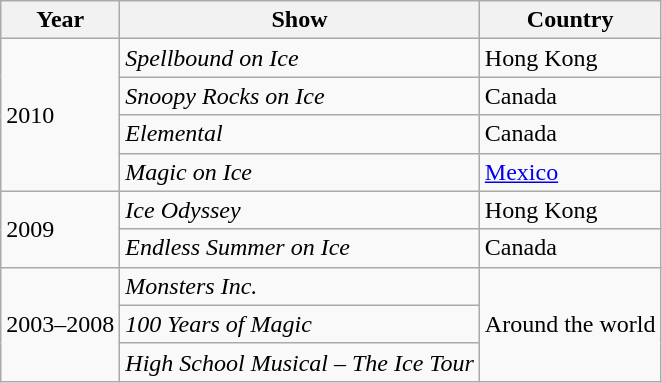<table class="wikitable" style="text-align=left">
<tr>
<th>Year</th>
<th>Show</th>
<th>Country</th>
</tr>
<tr>
<td rowspan=4>2010</td>
<td><em>Spellbound on Ice</em></td>
<td>Hong Kong</td>
</tr>
<tr>
<td><em>Snoopy Rocks on Ice</em></td>
<td>Canada</td>
</tr>
<tr>
<td><em>Elemental</em></td>
<td>Canada</td>
</tr>
<tr>
<td><em>Magic on Ice</em></td>
<td><a href='#'>Mexico</a></td>
</tr>
<tr>
<td rowspan=2>2009</td>
<td><em>Ice Odyssey</em></td>
<td>Hong Kong</td>
</tr>
<tr>
<td><em>Endless Summer on Ice</em></td>
<td>Canada</td>
</tr>
<tr>
<td rowspan=3>2003–2008</td>
<td><em>Monsters Inc.</em></td>
<td rowspan=3>Around the world</td>
</tr>
<tr>
<td><em>100 Years of Magic</em></td>
</tr>
<tr>
<td><em>High School Musical – The Ice Tour</em></td>
</tr>
</table>
